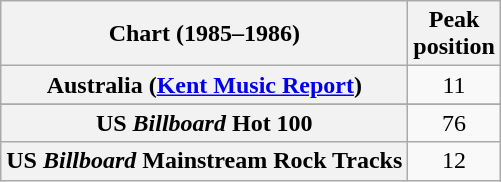<table class="wikitable sortable plainrowheaders" style="text-align:center">
<tr>
<th>Chart (1985–1986)</th>
<th>Peak<br>position</th>
</tr>
<tr>
<th scope="row">Australia (<a href='#'>Kent Music Report</a>)</th>
<td>11</td>
</tr>
<tr>
</tr>
<tr>
<th scope="row">US <em>Billboard</em> Hot 100</th>
<td>76</td>
</tr>
<tr>
<th scope="row">US <em>Billboard</em> Mainstream Rock Tracks</th>
<td>12</td>
</tr>
</table>
